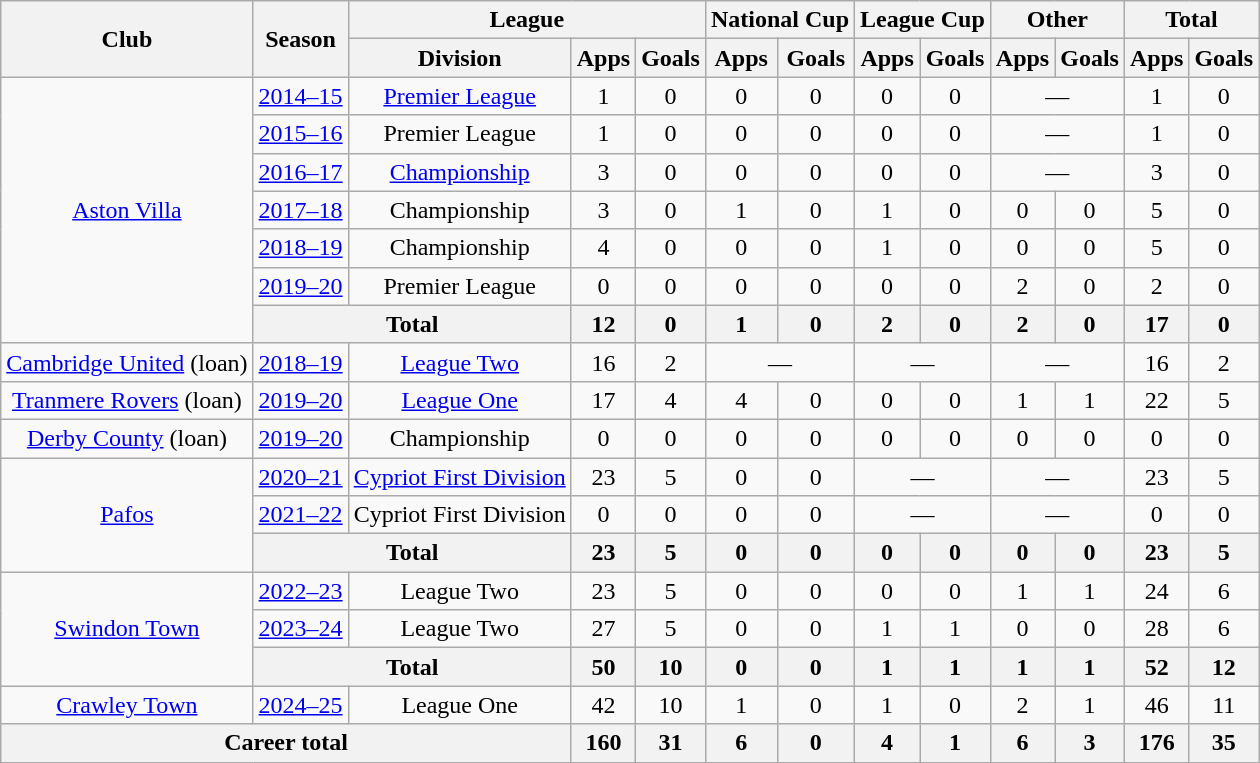<table class="wikitable" style="text-align: center;">
<tr>
<th rowspan="2">Club</th>
<th rowspan="2">Season</th>
<th colspan="3">League</th>
<th colspan="2">National Cup</th>
<th colspan="2">League Cup</th>
<th colspan="2">Other</th>
<th colspan="2">Total</th>
</tr>
<tr>
<th>Division</th>
<th>Apps</th>
<th>Goals</th>
<th>Apps</th>
<th>Goals</th>
<th>Apps</th>
<th>Goals</th>
<th>Apps</th>
<th>Goals</th>
<th>Apps</th>
<th>Goals</th>
</tr>
<tr>
<td rowspan=7><a href='#'>Aston Villa</a></td>
<td><a href='#'>2014–15</a></td>
<td><a href='#'>Premier League</a></td>
<td>1</td>
<td>0</td>
<td>0</td>
<td>0</td>
<td>0</td>
<td>0</td>
<td colspan=2>―</td>
<td>1</td>
<td>0</td>
</tr>
<tr>
<td><a href='#'>2015–16</a></td>
<td>Premier League</td>
<td>1</td>
<td>0</td>
<td>0</td>
<td>0</td>
<td>0</td>
<td>0</td>
<td colspan=2>―</td>
<td>1</td>
<td>0</td>
</tr>
<tr>
<td><a href='#'>2016–17</a></td>
<td><a href='#'>Championship</a></td>
<td>3</td>
<td>0</td>
<td>0</td>
<td>0</td>
<td>0</td>
<td>0</td>
<td colspan=2>―</td>
<td>3</td>
<td>0</td>
</tr>
<tr>
<td><a href='#'>2017–18</a></td>
<td>Championship</td>
<td>3</td>
<td>0</td>
<td>1</td>
<td>0</td>
<td>1</td>
<td>0</td>
<td>0</td>
<td>0</td>
<td>5</td>
<td>0</td>
</tr>
<tr>
<td><a href='#'>2018–19</a></td>
<td>Championship</td>
<td>4</td>
<td>0</td>
<td>0</td>
<td>0</td>
<td>1</td>
<td>0</td>
<td>0</td>
<td>0</td>
<td>5</td>
<td>0</td>
</tr>
<tr>
<td><a href='#'>2019–20</a></td>
<td>Premier League</td>
<td>0</td>
<td>0</td>
<td>0</td>
<td>0</td>
<td>0</td>
<td>0</td>
<td>2</td>
<td>0</td>
<td>2</td>
<td>0</td>
</tr>
<tr>
<th colspan=2>Total</th>
<th>12</th>
<th>0</th>
<th>1</th>
<th>0</th>
<th>2</th>
<th>0</th>
<th>2</th>
<th>0</th>
<th>17</th>
<th>0</th>
</tr>
<tr>
<td><a href='#'>Cambridge United</a> (loan)</td>
<td><a href='#'>2018–19</a></td>
<td><a href='#'>League Two</a></td>
<td>16</td>
<td>2</td>
<td colspan=2>―</td>
<td colspan=2>―</td>
<td colspan=2>―</td>
<td>16</td>
<td>2</td>
</tr>
<tr>
<td><a href='#'>Tranmere Rovers</a> (loan)</td>
<td><a href='#'>2019–20</a></td>
<td><a href='#'>League One</a></td>
<td>17</td>
<td>4</td>
<td>4</td>
<td>0</td>
<td>0</td>
<td>0</td>
<td>1</td>
<td>1</td>
<td>22</td>
<td>5</td>
</tr>
<tr>
<td><a href='#'>Derby County</a> (loan)</td>
<td><a href='#'>2019–20</a></td>
<td>Championship</td>
<td>0</td>
<td>0</td>
<td>0</td>
<td>0</td>
<td>0</td>
<td>0</td>
<td>0</td>
<td>0</td>
<td>0</td>
<td>0</td>
</tr>
<tr>
<td rowspan=3><a href='#'>Pafos</a></td>
<td><a href='#'>2020–21</a></td>
<td><a href='#'>Cypriot First Division</a></td>
<td>23</td>
<td>5</td>
<td>0</td>
<td>0</td>
<td colspan=2>―</td>
<td colspan=2>―</td>
<td>23</td>
<td>5</td>
</tr>
<tr>
<td><a href='#'>2021–22</a></td>
<td>Cypriot First Division</td>
<td>0</td>
<td>0</td>
<td>0</td>
<td>0</td>
<td colspan=2>―</td>
<td colspan=2>―</td>
<td>0</td>
<td>0</td>
</tr>
<tr>
<th colspan=2>Total</th>
<th>23</th>
<th>5</th>
<th>0</th>
<th>0</th>
<th>0</th>
<th>0</th>
<th>0</th>
<th>0</th>
<th>23</th>
<th>5</th>
</tr>
<tr>
<td rowspan="3"><a href='#'>Swindon Town</a></td>
<td><a href='#'>2022–23</a></td>
<td>League Two</td>
<td>23</td>
<td>5</td>
<td>0</td>
<td>0</td>
<td>0</td>
<td>0</td>
<td>1</td>
<td>1</td>
<td>24</td>
<td>6</td>
</tr>
<tr>
<td><a href='#'>2023–24</a></td>
<td>League Two</td>
<td>27</td>
<td>5</td>
<td>0</td>
<td>0</td>
<td>1</td>
<td>1</td>
<td>0</td>
<td>0</td>
<td>28</td>
<td>6</td>
</tr>
<tr>
<th colspan=2>Total</th>
<th>50</th>
<th>10</th>
<th>0</th>
<th>0</th>
<th>1</th>
<th>1</th>
<th>1</th>
<th>1</th>
<th>52</th>
<th>12</th>
</tr>
<tr>
<td><a href='#'>Crawley Town</a></td>
<td><a href='#'>2024–25</a></td>
<td>League One</td>
<td>42</td>
<td>10</td>
<td>1</td>
<td>0</td>
<td>1</td>
<td>0</td>
<td>2</td>
<td>1</td>
<td>46</td>
<td>11</td>
</tr>
<tr>
<th colspan=3>Career total</th>
<th>160</th>
<th>31</th>
<th>6</th>
<th>0</th>
<th>4</th>
<th>1</th>
<th>6</th>
<th>3</th>
<th>176</th>
<th>35</th>
</tr>
</table>
